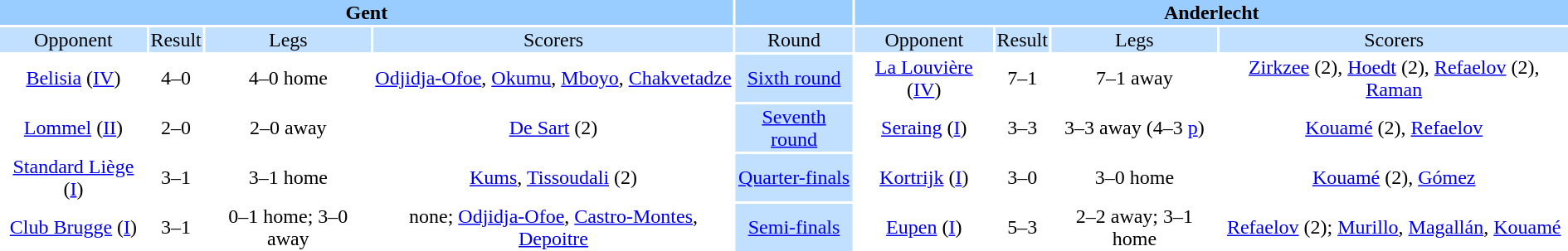<table width="100%" style="text-align:center">
<tr style="vertical-align:top; background:#9cf;">
<th colspan=4 style="width:1*">Gent</th>
<th></th>
<th colspan=4 style="width:1*">Anderlecht</th>
</tr>
<tr style="vertical-align:top; background:#c1e0ff;">
<td>Opponent</td>
<td>Result</td>
<td>Legs</td>
<td>Scorers</td>
<td style="background:#c1e0ff;">Round</td>
<td>Opponent</td>
<td>Result</td>
<td>Legs</td>
<td>Scorers</td>
</tr>
<tr>
<td><a href='#'>Belisia</a> (<a href='#'>IV</a>)</td>
<td>4–0</td>
<td>4–0 home</td>
<td><a href='#'>Odjidja-Ofoe</a>, <a href='#'>Okumu</a>, <a href='#'>Mboyo</a>, <a href='#'>Chakvetadze</a></td>
<td style="background:#c1e0ff;"><a href='#'>Sixth round</a></td>
<td><a href='#'>La Louvière</a> (<a href='#'>IV</a>)</td>
<td>7–1</td>
<td>7–1 away</td>
<td><a href='#'>Zirkzee</a> (2), <a href='#'>Hoedt</a> (2), <a href='#'>Refaelov</a> (2), <a href='#'>Raman</a></td>
</tr>
<tr>
<td><a href='#'>Lommel</a> (<a href='#'>II</a>)</td>
<td>2–0</td>
<td>2–0 away</td>
<td><a href='#'>De Sart</a> (2)</td>
<td style="background:#c1e0ff;"><a href='#'>Seventh round</a></td>
<td><a href='#'>Seraing</a> (<a href='#'>I</a>)</td>
<td>3–3</td>
<td>3–3 away  (4–3 <a href='#'>p</a>)</td>
<td><a href='#'>Kouamé</a> (2), <a href='#'>Refaelov</a></td>
</tr>
<tr>
<td><a href='#'>Standard Liège</a> (<a href='#'>I</a>)</td>
<td>3–1</td>
<td>3–1 home</td>
<td><a href='#'>Kums</a>, <a href='#'>Tissoudali</a> (2)</td>
<td style="background:#c1e0ff;"><a href='#'>Quarter-finals</a></td>
<td><a href='#'>Kortrijk</a> (<a href='#'>I</a>)</td>
<td>3–0</td>
<td>3–0 home</td>
<td><a href='#'>Kouamé</a> (2), <a href='#'>Gómez</a></td>
</tr>
<tr>
<td><a href='#'>Club Brugge</a> (<a href='#'>I</a>)</td>
<td>3–1</td>
<td>0–1 home; 3–0 away</td>
<td>none; <a href='#'>Odjidja-Ofoe</a>, <a href='#'>Castro-Montes</a>, <a href='#'>Depoitre</a></td>
<td style="background:#c1e0ff;"><a href='#'>Semi-finals</a></td>
<td><a href='#'>Eupen</a> (<a href='#'>I</a>)</td>
<td>5–3</td>
<td>2–2 away; 3–1 home</td>
<td><a href='#'>Refaelov</a> (2); <a href='#'>Murillo</a>, <a href='#'>Magallán</a>, <a href='#'>Kouamé</a></td>
</tr>
</table>
